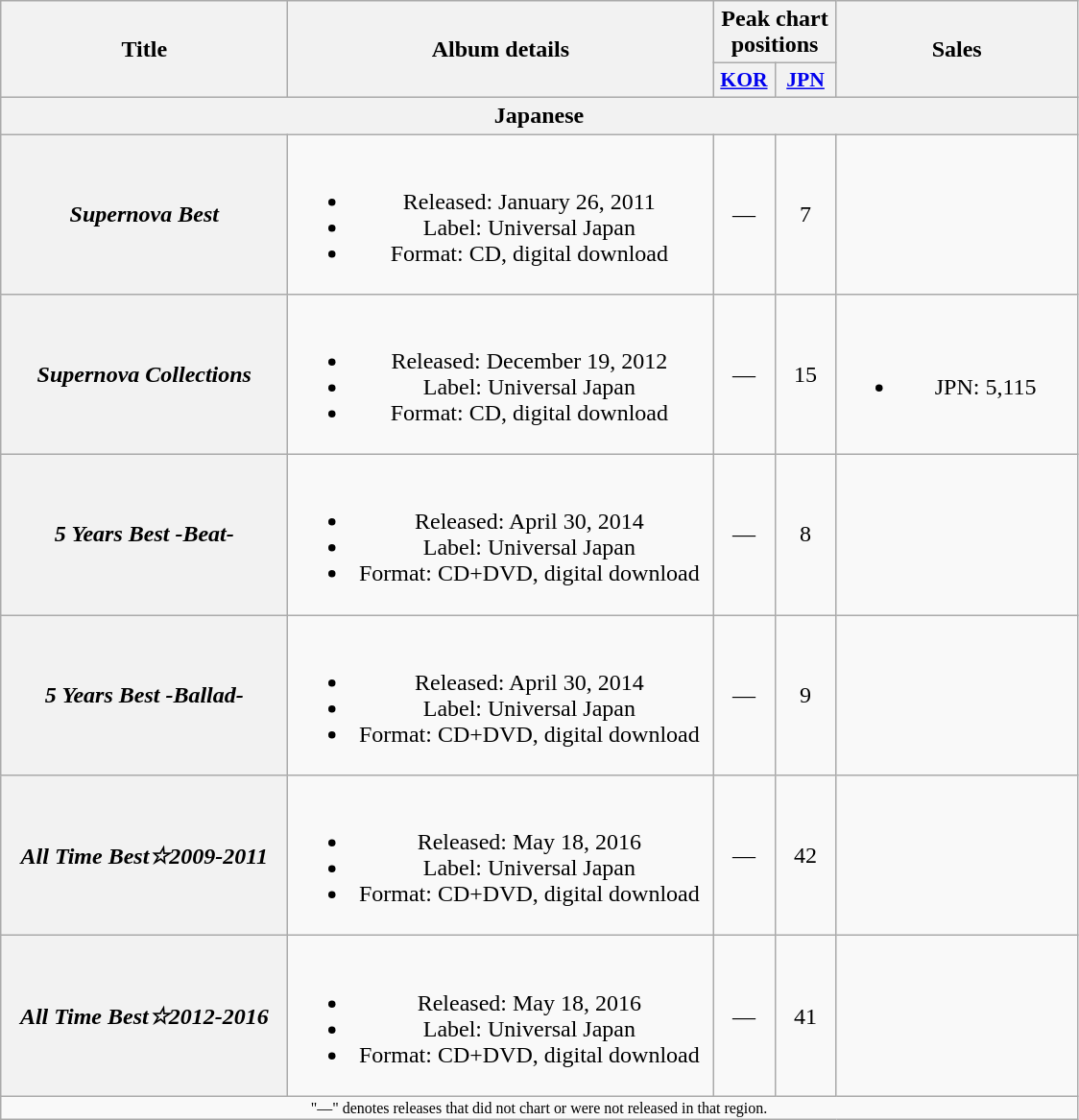<table class="wikitable plainrowheaders" style="text-align:center;">
<tr>
<th scope="col" rowspan="2" style="width:12em;">Title</th>
<th scope="col" rowspan="2" style="width:18em;">Album details</th>
<th scope="col" colspan="2">Peak chart positions</th>
<th scope="col" rowspan="2" style="width:10em;">Sales</th>
</tr>
<tr>
<th scope="col" style="width:2.5em;font-size:90%;"><a href='#'>KOR</a><br></th>
<th scope="col" style="width:2.5em;font-size:90%;"><a href='#'>JPN</a><br></th>
</tr>
<tr>
<th colspan="6">Japanese</th>
</tr>
<tr>
<th scope="row"><em>Supernova Best</em></th>
<td><br><ul><li>Released: January 26, 2011</li><li>Label: Universal Japan</li><li>Format: CD, digital download</li></ul></td>
<td>—</td>
<td>7</td>
<td></td>
</tr>
<tr>
<th scope="row"><em>Supernova Collections</em></th>
<td><br><ul><li>Released: December 19, 2012</li><li>Label: Universal Japan</li><li>Format: CD, digital download</li></ul></td>
<td>—</td>
<td>15</td>
<td><br><ul><li>JPN: 5,115</li></ul></td>
</tr>
<tr>
<th scope="row"><em>5 Years Best -Beat-</em></th>
<td><br><ul><li>Released: April 30, 2014</li><li>Label: Universal Japan</li><li>Format: CD+DVD, digital download</li></ul></td>
<td>—</td>
<td>8</td>
<td></td>
</tr>
<tr>
<th scope="row"><em>5 Years Best -Ballad-</em></th>
<td><br><ul><li>Released: April 30, 2014</li><li>Label: Universal Japan</li><li>Format: CD+DVD, digital download</li></ul></td>
<td>—</td>
<td>9</td>
<td></td>
</tr>
<tr>
<th scope="row"><em>All Time Best☆2009-2011</em></th>
<td><br><ul><li>Released: May 18, 2016</li><li>Label: Universal Japan</li><li>Format: CD+DVD, digital download</li></ul></td>
<td>—</td>
<td>42</td>
<td></td>
</tr>
<tr>
<th scope="row"><em>All Time Best☆2012-2016</em></th>
<td><br><ul><li>Released: May 18, 2016</li><li>Label: Universal Japan</li><li>Format: CD+DVD, digital download</li></ul></td>
<td>—</td>
<td>41</td>
<td></td>
</tr>
<tr>
<td colspan="6" style="font-size:8pt;">"—" denotes releases that did not chart or were not released in that region.</td>
</tr>
</table>
